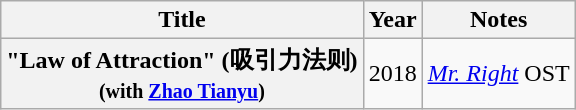<table class="wikitable plainrowheaders" style="text-align:center;">
<tr>
<th scope="col">Title</th>
<th scope="col">Year</th>
<th scope="col">Notes</th>
</tr>
<tr>
<th scope="row">"Law of Attraction" (吸引力法则)<br><small>(with <a href='#'>Zhao Tianyu</a>)</small></th>
<td>2018</td>
<td><em><a href='#'>Mr. Right</a></em> OST</td>
</tr>
</table>
